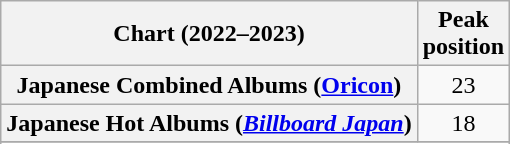<table class="wikitable sortable plainrowheaders" style="text-align:center;">
<tr>
<th scope="col">Chart (2022–2023)</th>
<th scope="col">Peak<br>position</th>
</tr>
<tr>
<th scope="row">Japanese Combined Albums (<a href='#'>Oricon</a>)</th>
<td>23</td>
</tr>
<tr>
<th scope="row">Japanese Hot Albums (<em><a href='#'>Billboard Japan</a></em>)</th>
<td>18</td>
</tr>
<tr>
</tr>
<tr>
</tr>
</table>
